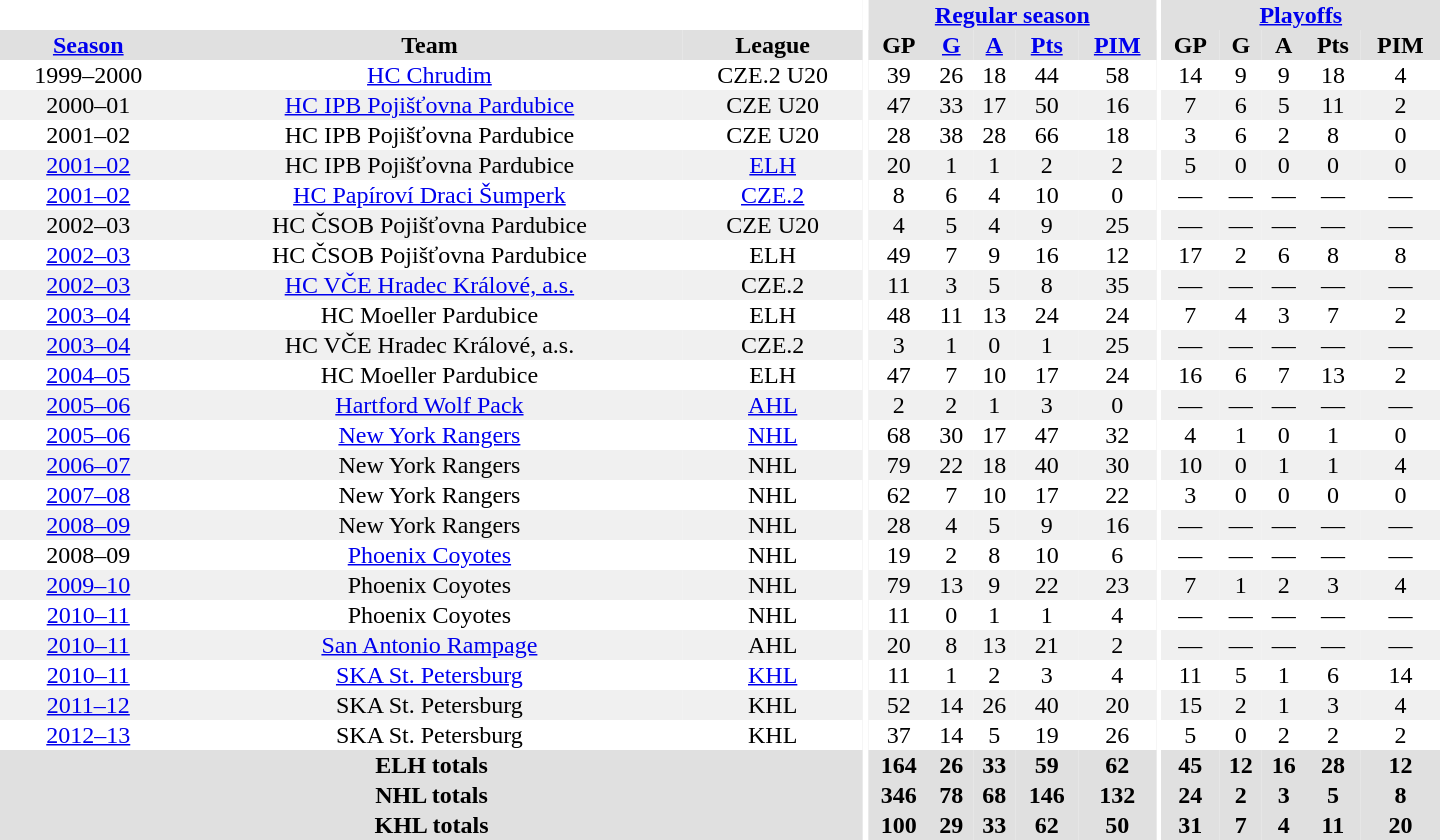<table border="0" cellpadding="1" cellspacing="0" style="text-align:center; width:60em">
<tr bgcolor="#e0e0e0">
<th colspan="3" bgcolor="#ffffff"></th>
<th rowspan="99" bgcolor="#ffffff"></th>
<th colspan="5"><a href='#'>Regular season</a></th>
<th rowspan="99" bgcolor="#ffffff"></th>
<th colspan="5"><a href='#'>Playoffs</a></th>
</tr>
<tr bgcolor="#e0e0e0">
<th><a href='#'>Season</a></th>
<th>Team</th>
<th>League</th>
<th>GP</th>
<th><a href='#'>G</a></th>
<th><a href='#'>A</a></th>
<th><a href='#'>Pts</a></th>
<th><a href='#'>PIM</a></th>
<th>GP</th>
<th>G</th>
<th>A</th>
<th>Pts</th>
<th>PIM</th>
</tr>
<tr>
<td>1999–2000</td>
<td><a href='#'>HC Chrudim</a></td>
<td>CZE.2 U20</td>
<td>39</td>
<td>26</td>
<td>18</td>
<td>44</td>
<td>58</td>
<td>14</td>
<td>9</td>
<td>9</td>
<td>18</td>
<td>4</td>
</tr>
<tr bgcolor="#f0f0f0">
<td>2000–01</td>
<td><a href='#'>HC IPB Pojišťovna Pardubice</a></td>
<td>CZE U20</td>
<td>47</td>
<td>33</td>
<td>17</td>
<td>50</td>
<td>16</td>
<td>7</td>
<td>6</td>
<td>5</td>
<td>11</td>
<td>2</td>
</tr>
<tr>
<td>2001–02</td>
<td>HC IPB Pojišťovna Pardubice</td>
<td>CZE U20</td>
<td>28</td>
<td>38</td>
<td>28</td>
<td>66</td>
<td>18</td>
<td>3</td>
<td>6</td>
<td>2</td>
<td>8</td>
<td>0</td>
</tr>
<tr bgcolor="#f0f0f0">
<td><a href='#'>2001–02</a></td>
<td>HC IPB Pojišťovna Pardubice</td>
<td><a href='#'>ELH</a></td>
<td>20</td>
<td>1</td>
<td>1</td>
<td>2</td>
<td>2</td>
<td>5</td>
<td>0</td>
<td>0</td>
<td>0</td>
<td>0</td>
</tr>
<tr>
<td><a href='#'>2001–02</a></td>
<td><a href='#'>HC Papíroví Draci Šumperk</a></td>
<td><a href='#'>CZE.2</a></td>
<td>8</td>
<td>6</td>
<td>4</td>
<td>10</td>
<td>0</td>
<td>—</td>
<td>—</td>
<td>—</td>
<td>—</td>
<td>—</td>
</tr>
<tr bgcolor="#f0f0f0">
<td>2002–03</td>
<td>HC ČSOB Pojišťovna Pardubice</td>
<td>CZE U20</td>
<td>4</td>
<td>5</td>
<td>4</td>
<td>9</td>
<td>25</td>
<td>—</td>
<td>—</td>
<td>—</td>
<td>—</td>
<td>—</td>
</tr>
<tr>
<td><a href='#'>2002–03</a></td>
<td>HC ČSOB Pojišťovna Pardubice</td>
<td>ELH</td>
<td>49</td>
<td>7</td>
<td>9</td>
<td>16</td>
<td>12</td>
<td>17</td>
<td>2</td>
<td>6</td>
<td>8</td>
<td>8</td>
</tr>
<tr bgcolor="#f0f0f0">
<td><a href='#'>2002–03</a></td>
<td><a href='#'>HC VČE Hradec Králové, a.s.</a></td>
<td>CZE.2</td>
<td>11</td>
<td>3</td>
<td>5</td>
<td>8</td>
<td>35</td>
<td>—</td>
<td>—</td>
<td>—</td>
<td>—</td>
<td>—</td>
</tr>
<tr>
<td><a href='#'>2003–04</a></td>
<td>HC Moeller Pardubice</td>
<td>ELH</td>
<td>48</td>
<td>11</td>
<td>13</td>
<td>24</td>
<td>24</td>
<td>7</td>
<td>4</td>
<td>3</td>
<td>7</td>
<td>2</td>
</tr>
<tr bgcolor="#f0f0f0">
<td><a href='#'>2003–04</a></td>
<td>HC VČE Hradec Králové, a.s.</td>
<td>CZE.2</td>
<td>3</td>
<td>1</td>
<td>0</td>
<td>1</td>
<td>25</td>
<td>—</td>
<td>—</td>
<td>—</td>
<td>—</td>
<td>—</td>
</tr>
<tr>
<td><a href='#'>2004–05</a></td>
<td>HC Moeller Pardubice</td>
<td>ELH</td>
<td>47</td>
<td>7</td>
<td>10</td>
<td>17</td>
<td>24</td>
<td>16</td>
<td>6</td>
<td>7</td>
<td>13</td>
<td>2</td>
</tr>
<tr bgcolor="#f0f0f0">
<td><a href='#'>2005–06</a></td>
<td><a href='#'>Hartford Wolf Pack</a></td>
<td><a href='#'>AHL</a></td>
<td>2</td>
<td>2</td>
<td>1</td>
<td>3</td>
<td>0</td>
<td>—</td>
<td>—</td>
<td>—</td>
<td>—</td>
<td>—</td>
</tr>
<tr>
<td><a href='#'>2005–06</a></td>
<td><a href='#'>New York Rangers</a></td>
<td><a href='#'>NHL</a></td>
<td>68</td>
<td>30</td>
<td>17</td>
<td>47</td>
<td>32</td>
<td>4</td>
<td>1</td>
<td>0</td>
<td>1</td>
<td>0</td>
</tr>
<tr bgcolor="#f0f0f0">
<td><a href='#'>2006–07</a></td>
<td>New York Rangers</td>
<td>NHL</td>
<td>79</td>
<td>22</td>
<td>18</td>
<td>40</td>
<td>30</td>
<td>10</td>
<td>0</td>
<td>1</td>
<td>1</td>
<td>4</td>
</tr>
<tr>
<td><a href='#'>2007–08</a></td>
<td>New York Rangers</td>
<td>NHL</td>
<td>62</td>
<td>7</td>
<td>10</td>
<td>17</td>
<td>22</td>
<td>3</td>
<td>0</td>
<td>0</td>
<td>0</td>
<td>0</td>
</tr>
<tr bgcolor="#f0f0f0">
<td><a href='#'>2008–09</a></td>
<td>New York Rangers</td>
<td>NHL</td>
<td>28</td>
<td>4</td>
<td>5</td>
<td>9</td>
<td>16</td>
<td>—</td>
<td>—</td>
<td>—</td>
<td>—</td>
<td>—</td>
</tr>
<tr>
<td>2008–09</td>
<td><a href='#'>Phoenix Coyotes</a></td>
<td>NHL</td>
<td>19</td>
<td>2</td>
<td>8</td>
<td>10</td>
<td>6</td>
<td>—</td>
<td>—</td>
<td>—</td>
<td>—</td>
<td>—</td>
</tr>
<tr bgcolor="#f0f0f0">
<td><a href='#'>2009–10</a></td>
<td>Phoenix Coyotes</td>
<td>NHL</td>
<td>79</td>
<td>13</td>
<td>9</td>
<td>22</td>
<td>23</td>
<td>7</td>
<td>1</td>
<td>2</td>
<td>3</td>
<td>4</td>
</tr>
<tr>
<td><a href='#'>2010–11</a></td>
<td>Phoenix Coyotes</td>
<td>NHL</td>
<td>11</td>
<td>0</td>
<td>1</td>
<td>1</td>
<td>4</td>
<td>—</td>
<td>—</td>
<td>—</td>
<td>—</td>
<td>—</td>
</tr>
<tr bgcolor="#f0f0f0">
<td><a href='#'>2010–11</a></td>
<td><a href='#'>San Antonio Rampage</a></td>
<td>AHL</td>
<td>20</td>
<td>8</td>
<td>13</td>
<td>21</td>
<td>2</td>
<td>—</td>
<td>—</td>
<td>—</td>
<td>—</td>
<td>—</td>
</tr>
<tr>
<td><a href='#'>2010–11</a></td>
<td><a href='#'>SKA St. Petersburg</a></td>
<td><a href='#'>KHL</a></td>
<td>11</td>
<td>1</td>
<td>2</td>
<td>3</td>
<td>4</td>
<td>11</td>
<td>5</td>
<td>1</td>
<td>6</td>
<td>14</td>
</tr>
<tr bgcolor="#f0f0f0">
<td><a href='#'>2011–12</a></td>
<td>SKA St. Petersburg</td>
<td>KHL</td>
<td>52</td>
<td>14</td>
<td>26</td>
<td>40</td>
<td>20</td>
<td>15</td>
<td>2</td>
<td>1</td>
<td>3</td>
<td>4</td>
</tr>
<tr>
<td><a href='#'>2012–13</a></td>
<td>SKA St. Petersburg</td>
<td>KHL</td>
<td>37</td>
<td>14</td>
<td>5</td>
<td>19</td>
<td>26</td>
<td>5</td>
<td>0</td>
<td>2</td>
<td>2</td>
<td>2</td>
</tr>
<tr bgcolor="#e0e0e0">
<th colspan="3">ELH totals</th>
<th>164</th>
<th>26</th>
<th>33</th>
<th>59</th>
<th>62</th>
<th>45</th>
<th>12</th>
<th>16</th>
<th>28</th>
<th>12</th>
</tr>
<tr bgcolor="#e0e0e0">
<th colspan="3">NHL totals</th>
<th>346</th>
<th>78</th>
<th>68</th>
<th>146</th>
<th>132</th>
<th>24</th>
<th>2</th>
<th>3</th>
<th>5</th>
<th>8</th>
</tr>
<tr bgcolor="#e0e0e0">
<th colspan="3">KHL totals</th>
<th>100</th>
<th>29</th>
<th>33</th>
<th>62</th>
<th>50</th>
<th>31</th>
<th>7</th>
<th>4</th>
<th>11</th>
<th>20</th>
</tr>
</table>
